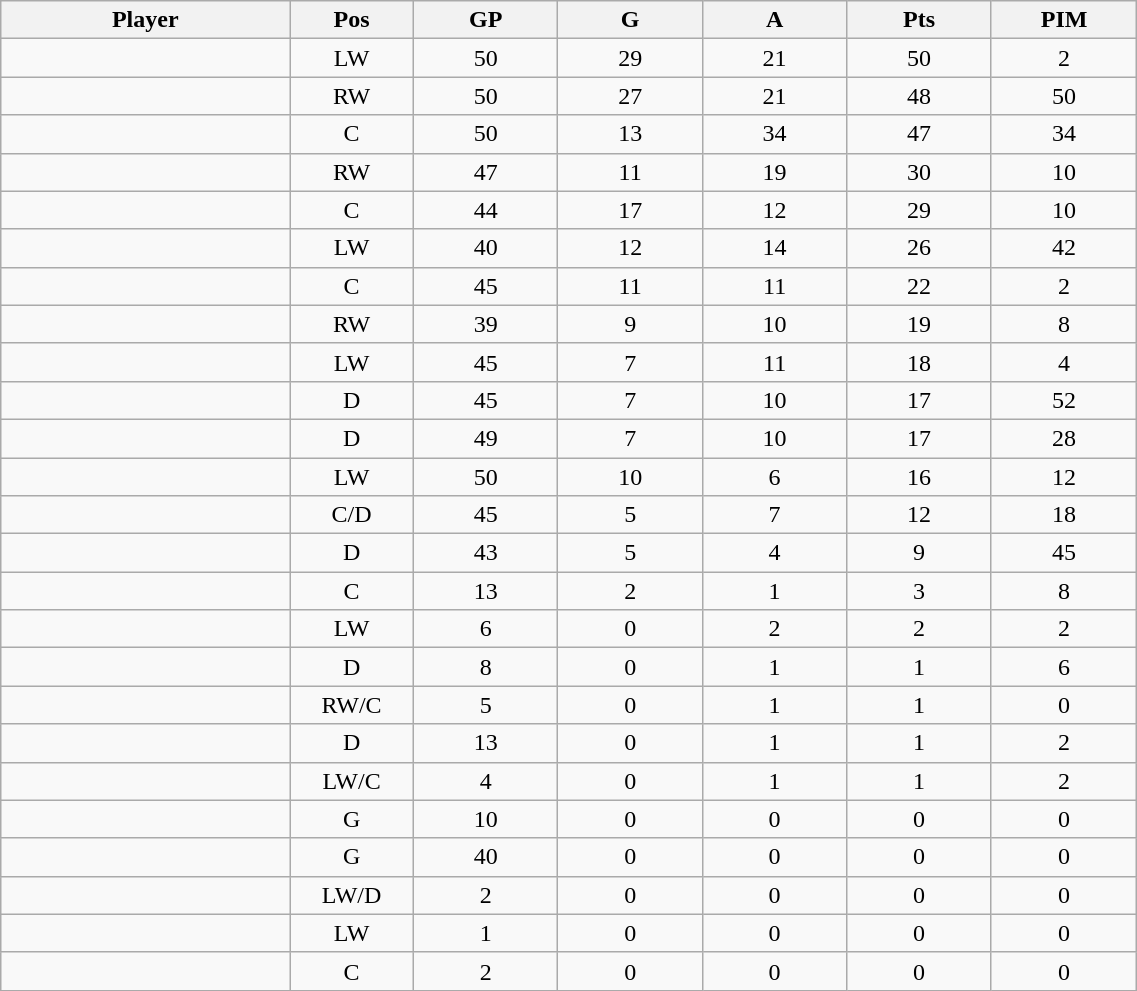<table class="wikitable sortable" width="60%">
<tr ALIGN="center">
<th bgcolor="#DDDDFF" width="10%">Player</th>
<th bgcolor="#DDDDFF" width="3%" title="Position">Pos</th>
<th bgcolor="#DDDDFF" width="5%" title="Games played">GP</th>
<th bgcolor="#DDDDFF" width="5%" title="Goals">G</th>
<th bgcolor="#DDDDFF" width="5%" title="Assists">A</th>
<th bgcolor="#DDDDFF" width="5%" title="Points">Pts</th>
<th bgcolor="#DDDDFF" width="5%" title="Penalties in Minutes">PIM</th>
</tr>
<tr align="center">
<td align="right"></td>
<td>LW</td>
<td>50</td>
<td>29</td>
<td>21</td>
<td>50</td>
<td>2</td>
</tr>
<tr align="center">
<td align="right"></td>
<td>RW</td>
<td>50</td>
<td>27</td>
<td>21</td>
<td>48</td>
<td>50</td>
</tr>
<tr align="center">
<td align="right"></td>
<td>C</td>
<td>50</td>
<td>13</td>
<td>34</td>
<td>47</td>
<td>34</td>
</tr>
<tr align="center">
<td align="right"></td>
<td>RW</td>
<td>47</td>
<td>11</td>
<td>19</td>
<td>30</td>
<td>10</td>
</tr>
<tr align="center">
<td align="right"></td>
<td>C</td>
<td>44</td>
<td>17</td>
<td>12</td>
<td>29</td>
<td>10</td>
</tr>
<tr align="center">
<td align="right"></td>
<td>LW</td>
<td>40</td>
<td>12</td>
<td>14</td>
<td>26</td>
<td>42</td>
</tr>
<tr align="center">
<td align="right"></td>
<td>C</td>
<td>45</td>
<td>11</td>
<td>11</td>
<td>22</td>
<td>2</td>
</tr>
<tr align="center">
<td align="right"></td>
<td>RW</td>
<td>39</td>
<td>9</td>
<td>10</td>
<td>19</td>
<td>8</td>
</tr>
<tr align="center">
<td align="right"></td>
<td>LW</td>
<td>45</td>
<td>7</td>
<td>11</td>
<td>18</td>
<td>4</td>
</tr>
<tr align="center">
<td align="right"></td>
<td>D</td>
<td>45</td>
<td>7</td>
<td>10</td>
<td>17</td>
<td>52</td>
</tr>
<tr align="center">
<td align="right"></td>
<td>D</td>
<td>49</td>
<td>7</td>
<td>10</td>
<td>17</td>
<td>28</td>
</tr>
<tr align="center">
<td align="right"></td>
<td>LW</td>
<td>50</td>
<td>10</td>
<td>6</td>
<td>16</td>
<td>12</td>
</tr>
<tr align="center">
<td align="right"></td>
<td>C/D</td>
<td>45</td>
<td>5</td>
<td>7</td>
<td>12</td>
<td>18</td>
</tr>
<tr align="center">
<td align="right"></td>
<td>D</td>
<td>43</td>
<td>5</td>
<td>4</td>
<td>9</td>
<td>45</td>
</tr>
<tr align="center">
<td align="right"></td>
<td>C</td>
<td>13</td>
<td>2</td>
<td>1</td>
<td>3</td>
<td>8</td>
</tr>
<tr align="center">
<td align="right"></td>
<td>LW</td>
<td>6</td>
<td>0</td>
<td>2</td>
<td>2</td>
<td>2</td>
</tr>
<tr align="center">
<td align="right"></td>
<td>D</td>
<td>8</td>
<td>0</td>
<td>1</td>
<td>1</td>
<td>6</td>
</tr>
<tr align="center">
<td align="right"></td>
<td>RW/C</td>
<td>5</td>
<td>0</td>
<td>1</td>
<td>1</td>
<td>0</td>
</tr>
<tr align="center">
<td align="right"></td>
<td>D</td>
<td>13</td>
<td>0</td>
<td>1</td>
<td>1</td>
<td>2</td>
</tr>
<tr align="center">
<td align="right"></td>
<td>LW/C</td>
<td>4</td>
<td>0</td>
<td>1</td>
<td>1</td>
<td>2</td>
</tr>
<tr align="center">
<td align="right"></td>
<td>G</td>
<td>10</td>
<td>0</td>
<td>0</td>
<td>0</td>
<td>0</td>
</tr>
<tr align="center">
<td align="right"></td>
<td>G</td>
<td>40</td>
<td>0</td>
<td>0</td>
<td>0</td>
<td>0</td>
</tr>
<tr align="center">
<td align="right"></td>
<td>LW/D</td>
<td>2</td>
<td>0</td>
<td>0</td>
<td>0</td>
<td>0</td>
</tr>
<tr align="center">
<td align="right"></td>
<td>LW</td>
<td>1</td>
<td>0</td>
<td>0</td>
<td>0</td>
<td>0</td>
</tr>
<tr align="center">
<td align="right"></td>
<td>C</td>
<td>2</td>
<td>0</td>
<td>0</td>
<td>0</td>
<td>0</td>
</tr>
</table>
